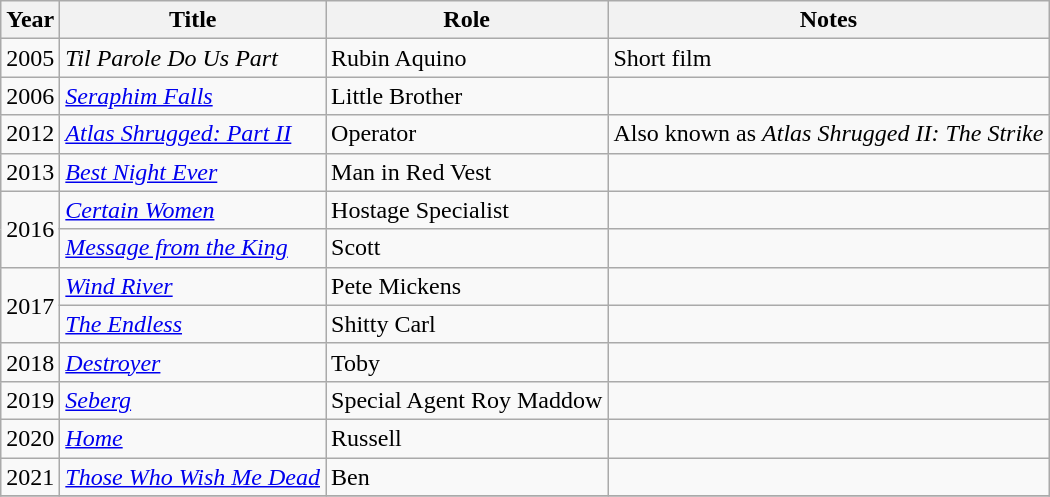<table class="wikitable">
<tr>
<th>Year</th>
<th>Title</th>
<th>Role</th>
<th>Notes</th>
</tr>
<tr>
<td>2005</td>
<td><em>Til Parole Do Us Part</em></td>
<td>Rubin Aquino</td>
<td>Short film</td>
</tr>
<tr>
<td>2006</td>
<td><em><a href='#'>Seraphim Falls</a></em></td>
<td>Little Brother</td>
<td></td>
</tr>
<tr>
<td>2012</td>
<td><em><a href='#'>Atlas Shrugged: Part II</a></em></td>
<td>Operator</td>
<td>Also known as <em>Atlas Shrugged II: The Strike</em></td>
</tr>
<tr>
<td>2013</td>
<td><em><a href='#'>Best Night Ever</a></em></td>
<td>Man in Red Vest</td>
<td></td>
</tr>
<tr>
<td rowspan="2">2016</td>
<td><em><a href='#'>Certain Women</a></em></td>
<td>Hostage Specialist</td>
<td></td>
</tr>
<tr>
<td><em><a href='#'>Message from the King</a></em></td>
<td>Scott</td>
<td></td>
</tr>
<tr>
<td rowspan="2">2017</td>
<td><em><a href='#'>Wind River</a></em></td>
<td>Pete Mickens</td>
<td></td>
</tr>
<tr>
<td><em><a href='#'>The Endless</a></em></td>
<td>Shitty Carl</td>
<td></td>
</tr>
<tr>
<td>2018</td>
<td><em><a href='#'>Destroyer</a></em></td>
<td>Toby</td>
<td></td>
</tr>
<tr>
<td>2019</td>
<td><em><a href='#'>Seberg</a></em></td>
<td>Special Agent Roy Maddow</td>
<td></td>
</tr>
<tr>
<td>2020</td>
<td><em><a href='#'>Home</a></em></td>
<td>Russell</td>
<td></td>
</tr>
<tr>
<td>2021</td>
<td><em><a href='#'>Those Who Wish Me Dead</a></em></td>
<td>Ben</td>
<td></td>
</tr>
<tr>
</tr>
</table>
